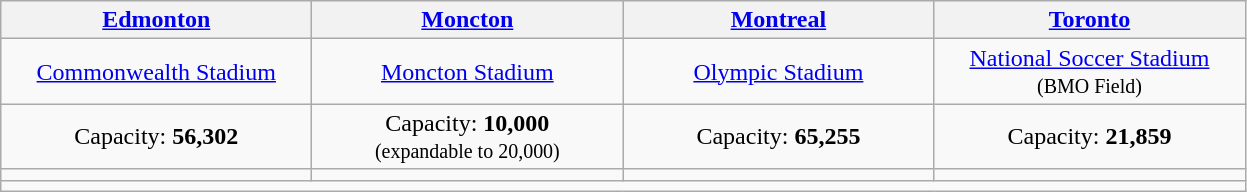<table class="wikitable" style="text-align:center;">
<tr>
<th width=200><a href='#'>Edmonton</a></th>
<th width=200><a href='#'>Moncton</a></th>
<th width=200><a href='#'>Montreal</a></th>
<th width=200><a href='#'>Toronto</a></th>
</tr>
<tr>
<td><a href='#'>Commonwealth Stadium</a></td>
<td><a href='#'>Moncton Stadium</a></td>
<td><a href='#'>Olympic Stadium</a></td>
<td><a href='#'>National Soccer Stadium</a><br><small>(BMO Field)</small></td>
</tr>
<tr>
<td>Capacity: <strong>56,302</strong></td>
<td>Capacity: <strong>10,000</strong> <br><small>(expandable to 20,000)</small></td>
<td>Capacity: <strong>65,255</strong></td>
<td>Capacity: <strong>21,859</strong></td>
</tr>
<tr>
<td></td>
<td></td>
<td></td>
<td></td>
</tr>
<tr>
<td rowspan=4 colspan=4></td>
</tr>
</table>
